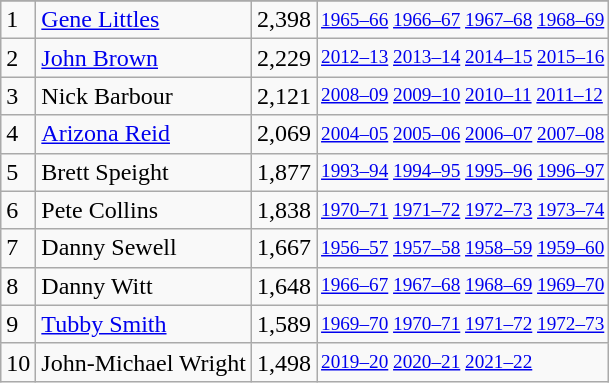<table class="wikitable">
<tr>
</tr>
<tr>
<td>1</td>
<td><a href='#'>Gene Littles</a></td>
<td>2,398</td>
<td style="font-size:80%;"><a href='#'>1965–66</a> <a href='#'>1966–67</a> <a href='#'>1967–68</a> <a href='#'>1968–69</a></td>
</tr>
<tr>
<td>2</td>
<td><a href='#'>John Brown</a></td>
<td>2,229</td>
<td style="font-size:80%;"><a href='#'>2012–13</a> <a href='#'>2013–14</a> <a href='#'>2014–15</a> <a href='#'>2015–16</a></td>
</tr>
<tr>
<td>3</td>
<td>Nick Barbour</td>
<td>2,121</td>
<td style="font-size:80%;"><a href='#'>2008–09</a> <a href='#'>2009–10</a> <a href='#'>2010–11</a> <a href='#'>2011–12</a></td>
</tr>
<tr>
<td>4</td>
<td><a href='#'>Arizona Reid</a></td>
<td>2,069</td>
<td style="font-size:80%;"><a href='#'>2004–05</a> <a href='#'>2005–06</a> <a href='#'>2006–07</a> <a href='#'>2007–08</a></td>
</tr>
<tr>
<td>5</td>
<td>Brett Speight</td>
<td>1,877</td>
<td style="font-size:80%;"><a href='#'>1993–94</a> <a href='#'>1994–95</a> <a href='#'>1995–96</a> <a href='#'>1996–97</a></td>
</tr>
<tr>
<td>6</td>
<td>Pete Collins</td>
<td>1,838</td>
<td style="font-size:80%;"><a href='#'>1970–71</a> <a href='#'>1971–72</a> <a href='#'>1972–73</a> <a href='#'>1973–74</a></td>
</tr>
<tr>
<td>7</td>
<td>Danny Sewell</td>
<td>1,667</td>
<td style="font-size:80%;"><a href='#'>1956–57</a> <a href='#'>1957–58</a> <a href='#'>1958–59</a> <a href='#'>1959–60</a></td>
</tr>
<tr>
<td>8</td>
<td>Danny Witt</td>
<td>1,648</td>
<td style="font-size:80%;"><a href='#'>1966–67</a> <a href='#'>1967–68</a> <a href='#'>1968–69</a> <a href='#'>1969–70</a></td>
</tr>
<tr>
<td>9</td>
<td><a href='#'>Tubby Smith</a></td>
<td>1,589</td>
<td style="font-size:80%;"><a href='#'>1969–70</a> <a href='#'>1970–71</a> <a href='#'>1971–72</a> <a href='#'>1972–73</a></td>
</tr>
<tr>
<td>10</td>
<td>John-Michael Wright</td>
<td>1,498</td>
<td style="font-size:80%;"><a href='#'>2019–20</a> <a href='#'>2020–21</a> <a href='#'>2021–22</a></td>
</tr>
</table>
